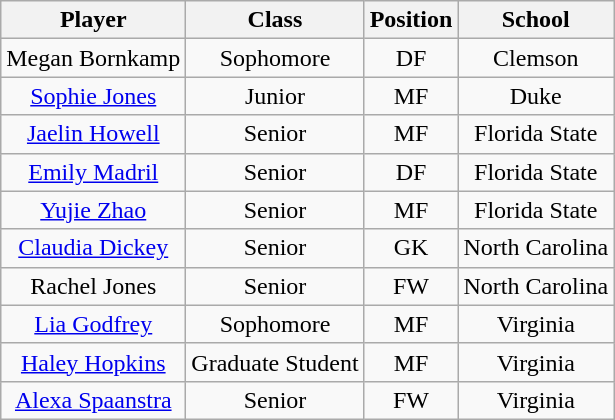<table class="wikitable sortable" style="text-align:center">
<tr>
<th>Player</th>
<th>Class</th>
<th>Position</th>
<th>School</th>
</tr>
<tr>
<td>Megan Bornkamp</td>
<td>Sophomore</td>
<td>DF</td>
<td>Clemson</td>
</tr>
<tr>
<td><a href='#'>Sophie Jones</a></td>
<td>Junior</td>
<td>MF</td>
<td>Duke</td>
</tr>
<tr>
<td><a href='#'>Jaelin Howell</a></td>
<td>Senior</td>
<td>MF</td>
<td>Florida State</td>
</tr>
<tr>
<td><a href='#'>Emily Madril</a></td>
<td>Senior</td>
<td>DF</td>
<td>Florida State</td>
</tr>
<tr>
<td><a href='#'>Yujie Zhao</a></td>
<td>Senior</td>
<td>MF</td>
<td>Florida State</td>
</tr>
<tr>
<td><a href='#'>Claudia Dickey</a></td>
<td>Senior</td>
<td>GK</td>
<td>North Carolina</td>
</tr>
<tr>
<td>Rachel Jones</td>
<td>Senior</td>
<td>FW</td>
<td>North Carolina</td>
</tr>
<tr>
<td><a href='#'>Lia Godfrey</a></td>
<td>Sophomore</td>
<td>MF</td>
<td>Virginia</td>
</tr>
<tr>
<td><a href='#'>Haley Hopkins</a></td>
<td>Graduate Student</td>
<td>MF</td>
<td>Virginia</td>
</tr>
<tr>
<td><a href='#'>Alexa Spaanstra</a></td>
<td>Senior</td>
<td>FW</td>
<td>Virginia</td>
</tr>
</table>
